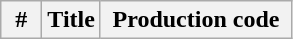<table class="wikitable plainrowheaders">
<tr>
<th width="20">#</th>
<th>Title</th>
<th width="120">Production code<br>










</th>
</tr>
</table>
